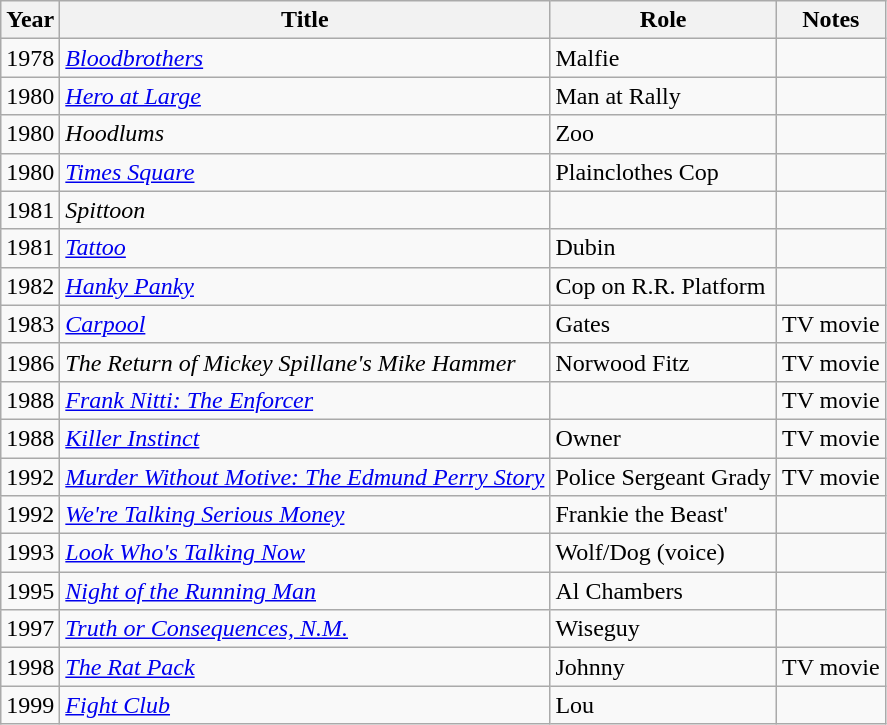<table class="wikitable">
<tr>
<th>Year</th>
<th>Title</th>
<th>Role</th>
<th>Notes</th>
</tr>
<tr>
<td>1978</td>
<td><em><a href='#'>Bloodbrothers</a></em></td>
<td>Malfie</td>
<td></td>
</tr>
<tr>
<td>1980</td>
<td><em><a href='#'>Hero at Large</a></em></td>
<td>Man at Rally</td>
<td></td>
</tr>
<tr>
<td>1980</td>
<td><em>Hoodlums</em></td>
<td>Zoo</td>
<td></td>
</tr>
<tr>
<td>1980</td>
<td><em><a href='#'>Times Square</a></em></td>
<td>Plainclothes Cop</td>
<td></td>
</tr>
<tr>
<td>1981</td>
<td><em>Spittoon</em></td>
<td></td>
<td></td>
</tr>
<tr>
<td>1981</td>
<td><em><a href='#'>Tattoo</a></em></td>
<td>Dubin</td>
<td></td>
</tr>
<tr>
<td>1982</td>
<td><em><a href='#'>Hanky Panky</a></em></td>
<td>Cop on R.R. Platform</td>
<td></td>
</tr>
<tr>
<td>1983</td>
<td><em><a href='#'>Carpool</a></em></td>
<td>Gates</td>
<td>TV movie</td>
</tr>
<tr>
<td>1986</td>
<td><em>The Return of Mickey Spillane's Mike Hammer</em></td>
<td>Norwood Fitz</td>
<td>TV movie</td>
</tr>
<tr>
<td>1988</td>
<td><em><a href='#'>Frank Nitti: The Enforcer</a></em></td>
<td></td>
<td>TV movie</td>
</tr>
<tr>
<td>1988</td>
<td><em><a href='#'>Killer Instinct</a></em></td>
<td>Owner</td>
<td>TV movie</td>
</tr>
<tr>
<td>1992</td>
<td><em><a href='#'>Murder Without Motive: The Edmund Perry Story</a></em></td>
<td>Police Sergeant Grady</td>
<td>TV movie</td>
</tr>
<tr>
<td>1992</td>
<td><em><a href='#'>We're Talking Serious Money</a></em></td>
<td>Frankie the Beast'</td>
<td></td>
</tr>
<tr>
<td>1993</td>
<td><em><a href='#'>Look Who's Talking Now</a></em></td>
<td>Wolf/Dog (voice)</td>
<td></td>
</tr>
<tr>
<td>1995</td>
<td><em><a href='#'>Night of the Running Man</a></em></td>
<td>Al Chambers</td>
<td></td>
</tr>
<tr>
<td>1997</td>
<td><em><a href='#'>Truth or Consequences, N.M.</a></em></td>
<td>Wiseguy</td>
<td></td>
</tr>
<tr>
<td>1998</td>
<td><em><a href='#'>The Rat Pack</a></em></td>
<td>Johnny</td>
<td>TV movie</td>
</tr>
<tr>
<td>1999</td>
<td><em><a href='#'>Fight Club</a></em></td>
<td>Lou</td>
<td></td>
</tr>
</table>
